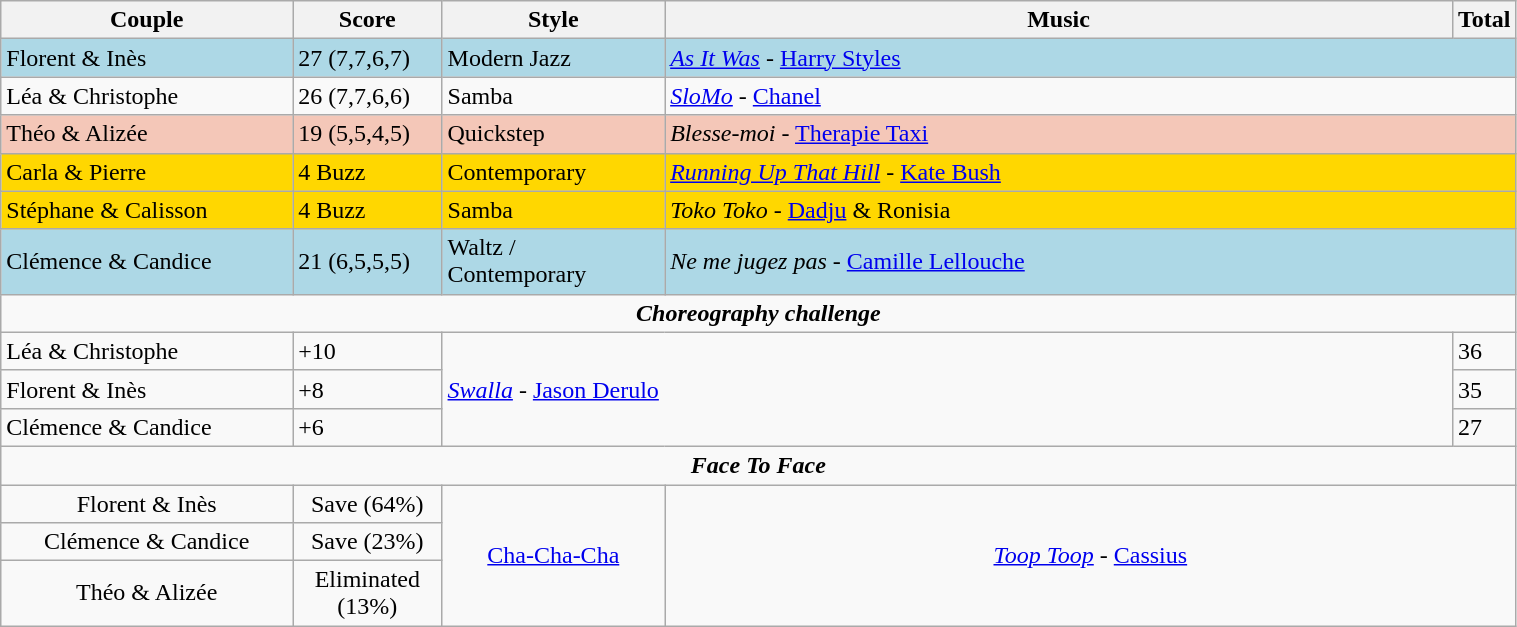<table class="wikitable" style="width:80%;">
<tr>
<th style="width:20%;">Couple</th>
<th style="width:10%;">Score</th>
<th style="width:15%;">Style</th>
<th style="width:60%;">Music</th>
<th style="width:60%;">Total</th>
</tr>
<tr style="background:lightblue;">
<td>Florent & Inès</td>
<td>27 (7,7,6,7)</td>
<td>Modern Jazz</td>
<td colspan="2"><em><a href='#'>As It Was</a></em> - <a href='#'>Harry Styles</a></td>
</tr>
<tr>
<td>Léa & Christophe</td>
<td>26 (7,7,6,6)</td>
<td>Samba</td>
<td colspan="2"><em><a href='#'>SloMo</a></em> - <a href='#'>Chanel</a></td>
</tr>
<tr style="background:#f4c7b8;">
<td>Théo & Alizée</td>
<td>19 (5,5,4,5)</td>
<td>Quickstep</td>
<td colspan="2"><em>Blesse-moi</em> - <a href='#'>Therapie Taxi</a></td>
</tr>
<tr style="background:gold;">
<td>Carla & Pierre</td>
<td>4 Buzz</td>
<td>Contemporary</td>
<td colspan="2"><em><a href='#'>Running Up That Hill</a></em> - <a href='#'>Kate Bush</a></td>
</tr>
<tr style="background:gold;">
<td>Stéphane & Calisson</td>
<td>4 Buzz</td>
<td>Samba</td>
<td colspan="2"><em>Toko Toko</em> - <a href='#'>Dadju</a> & Ronisia</td>
</tr>
<tr style="background:lightblue;">
<td>Clémence & Candice</td>
<td>21 (6,5,5,5)</td>
<td>Waltz / Contemporary</td>
<td colspan="2"><em>Ne me jugez pas</em> - <a href='#'>Camille Lellouche</a></td>
</tr>
<tr>
<td colspan=5 style="text-align:center;"><strong><em>Choreography challenge</em></strong></td>
</tr>
<tr style="text-align:left;">
<td>Léa & Christophe</td>
<td>+10</td>
<td rowspan=3 colspan=2><em><a href='#'>Swalla</a></em> - <a href='#'>Jason Derulo</a></td>
<td>36</td>
</tr>
<tr style="text-align:left;">
<td>Florent & Inès</td>
<td>+8</td>
<td>35</td>
</tr>
<tr style="text-align:left;">
<td>Clémence & Candice</td>
<td>+6</td>
<td>27</td>
</tr>
<tr style="text-align:left;">
<td colspan=5 style="text-align:center;"><strong><em>Face To Face</em></strong></td>
</tr>
<tr style="text-align:center;">
<td>Florent & Inès</td>
<td>Save (64%)</td>
<td rowspan=3><a href='#'>Cha-Cha-Cha</a></td>
<td rowspan=3 colspan=2><em><a href='#'>Toop Toop</a></em> - <a href='#'>Cassius</a></td>
</tr>
<tr style="text-align:center;">
<td>Clémence & Candice</td>
<td>Save (23%)</td>
</tr>
<tr style="text-align:center;">
<td>Théo & Alizée</td>
<td>Eliminated (13%)</td>
</tr>
</table>
